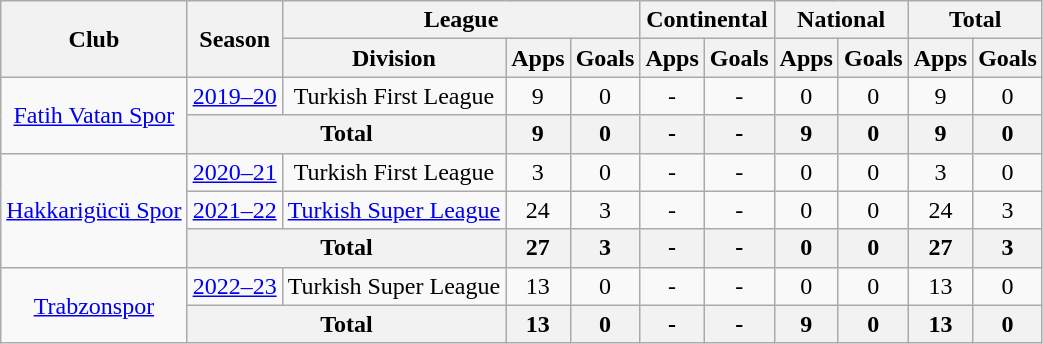<table class="wikitable" style="text-align: center;">
<tr>
<th rowspan="2">Club</th>
<th rowspan="2">Season</th>
<th colspan="3">League</th>
<th colspan="2">Continental</th>
<th colspan="2">National</th>
<th colspan="2">Total</th>
</tr>
<tr>
<th>Division</th>
<th>Apps</th>
<th>Goals</th>
<th>Apps</th>
<th>Goals</th>
<th>Apps</th>
<th>Goals</th>
<th>Apps</th>
<th>Goals</th>
</tr>
<tr>
<td rowspan=2><a href='#'>Fatih Vatan Spor</a></td>
<td><a href='#'>2019–20</a></td>
<td>Turkish First League</td>
<td>9</td>
<td>0</td>
<td>-</td>
<td>-</td>
<td>0</td>
<td>0</td>
<td>9</td>
<td>0</td>
</tr>
<tr>
<th colspan="2">Total</th>
<th>9</th>
<th>0</th>
<th>-</th>
<th>-</th>
<th>9</th>
<th>0</th>
<th>9</th>
<th>0</th>
</tr>
<tr>
<td rowspan=3><a href='#'>Hakkarigücü Spor</a></td>
<td><a href='#'>2020–21</a></td>
<td>Turkish First League</td>
<td>3</td>
<td>0</td>
<td>-</td>
<td>-</td>
<td>0</td>
<td>0</td>
<td>3</td>
<td>0</td>
</tr>
<tr>
<td><a href='#'>2021–22</a></td>
<td><a href='#'>Turkish Super League</a></td>
<td>24</td>
<td>3</td>
<td>-</td>
<td>-</td>
<td>0</td>
<td>0</td>
<td>24</td>
<td>3</td>
</tr>
<tr>
<th colspan="2">Total</th>
<th>27</th>
<th>3</th>
<th>-</th>
<th>-</th>
<th>0</th>
<th>0</th>
<th>27</th>
<th>3</th>
</tr>
<tr>
<td rowspan=2><a href='#'>Trabzonspor</a></td>
<td><a href='#'>2022–23</a></td>
<td>Turkish Super League</td>
<td>13</td>
<td>0</td>
<td>-</td>
<td>-</td>
<td>0</td>
<td>0</td>
<td>13</td>
<td>0</td>
</tr>
<tr>
<th colspan="2">Total</th>
<th>13</th>
<th>0</th>
<th>-</th>
<th>-</th>
<th>9</th>
<th>0</th>
<th>13</th>
<th>0</th>
</tr>
</table>
